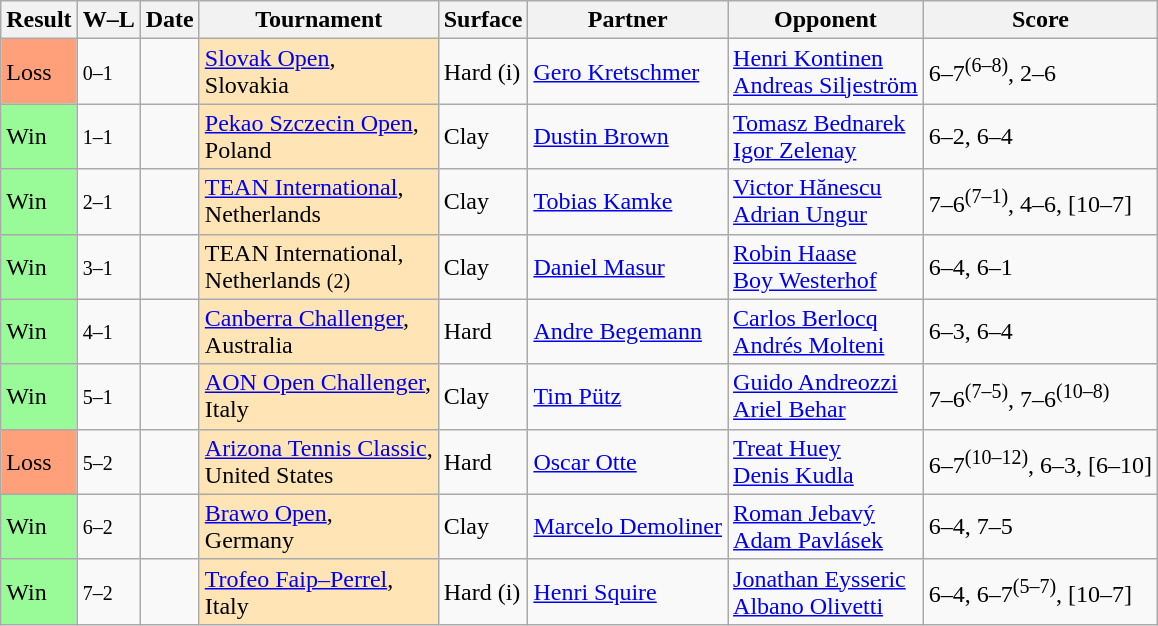<table class="sortable wikitable nowrap">
<tr>
<th>Result</th>
<th class="unsortable">W–L</th>
<th>Date</th>
<th>Tournament</th>
<th>Surface</th>
<th>Partner</th>
<th>Opponent</th>
<th class=unsortable>Score</th>
</tr>
<tr>
<td bgcolor="FFA07A">Loss</td>
<td><small>0–1</small></td>
<td><a href='#'></a></td>
<td bgcolor=moccasin><a href='#'>Slovak Open</a>, <br> Slovakia</td>
<td>Hard (i)</td>
<td> <a href='#'>Gero Kretschmer</a></td>
<td> <a href='#'>Henri Kontinen</a> <br>  <a href='#'>Andreas Siljeström</a></td>
<td>6–7<sup>(6–8)</sup>, 2–6</td>
</tr>
<tr>
<td bgcolor=98FB98>Win</td>
<td><small>1–1</small></td>
<td><a href='#'></a></td>
<td bgcolor=moccasin><a href='#'>Pekao Szczecin Open</a>, <br> Poland</td>
<td>Clay</td>
<td> <a href='#'>Dustin Brown</a></td>
<td> <a href='#'>Tomasz Bednarek</a> <br>  <a href='#'>Igor Zelenay</a></td>
<td>6–2, 6–4</td>
</tr>
<tr>
<td bgcolor=98FB98>Win</td>
<td><small>2–1</small></td>
<td><a href='#'></a></td>
<td bgcolor=moccasin><a href='#'>TEAN International</a>, <br> Netherlands</td>
<td>Clay</td>
<td> <a href='#'>Tobias Kamke</a></td>
<td> <a href='#'>Victor Hănescu</a> <br>  <a href='#'>Adrian Ungur</a></td>
<td>7–6<sup>(7–1)</sup>, 4–6, [10–7]</td>
</tr>
<tr>
<td bgcolor=98FB98>Win</td>
<td><small>3–1</small></td>
<td><a href='#'></a></td>
<td bgcolor=moccasin>TEAN International, <br> Netherlands <small>(2)</small></td>
<td>Clay</td>
<td> <a href='#'>Daniel Masur</a></td>
<td> <a href='#'>Robin Haase</a> <br>  <a href='#'>Boy Westerhof</a></td>
<td>6–4, 6–1</td>
</tr>
<tr>
<td bgcolor=98FB98>Win</td>
<td><small>4–1</small></td>
<td><a href='#'></a></td>
<td bgcolor=moccasin><a href='#'>Canberra Challenger</a>, <br> Australia</td>
<td>Hard</td>
<td> <a href='#'>Andre Begemann</a></td>
<td> <a href='#'>Carlos Berlocq</a> <br>  <a href='#'>Andrés Molteni</a></td>
<td>6–3, 6–4</td>
</tr>
<tr>
<td bgcolor=98FB98>Win</td>
<td><small>5–1</small></td>
<td><a href='#'></a></td>
<td bgcolor=moccasin><a href='#'>AON Open Challenger</a>, <br> Italy</td>
<td>Clay</td>
<td> <a href='#'>Tim Pütz</a></td>
<td> <a href='#'>Guido Andreozzi</a><br> <a href='#'>Ariel Behar</a></td>
<td>7–6<sup>(7–5)</sup>, 7–6<sup>(10–8)</sup></td>
</tr>
<tr>
<td bgcolor="FFA07A">Loss</td>
<td><small>5–2</small></td>
<td><a href='#'></a></td>
<td bgcolor=moccasin><a href='#'>Arizona Tennis Classic</a>, <br> United States</td>
<td>Hard</td>
<td> <a href='#'>Oscar Otte</a></td>
<td> <a href='#'>Treat Huey</a> <br>  <a href='#'>Denis Kudla</a></td>
<td>6–7<sup>(10–12)</sup>, 6–3, [6–10]</td>
</tr>
<tr>
<td bgcolor=98FB98>Win</td>
<td><small>6–2</small></td>
<td><a href='#'></a></td>
<td bgcolor=moccasin><a href='#'>Brawo Open</a>, <br> Germany</td>
<td>Clay</td>
<td> <a href='#'>Marcelo Demoliner</a></td>
<td> <a href='#'>Roman Jebavý</a> <br>  <a href='#'>Adam Pavlásek</a></td>
<td>6–4, 7–5</td>
</tr>
<tr>
<td bgcolor=98FB98>Win</td>
<td><small>7–2</small></td>
<td><a href='#'></a></td>
<td bgcolor=moccasin><a href='#'>Trofeo Faip–Perrel</a>, <br> Italy</td>
<td>Hard (i)</td>
<td> <a href='#'>Henri Squire</a></td>
<td> <a href='#'>Jonathan Eysseric</a> <br>  <a href='#'>Albano Olivetti</a></td>
<td>6–4, 6–7<sup>(5–7)</sup>, [10–7]</td>
</tr>
</table>
